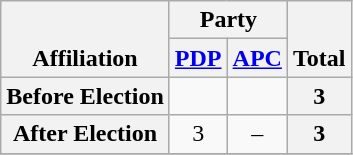<table class=wikitable style="text-align:center">
<tr style="vertical-align:bottom;">
<th rowspan=2>Affiliation</th>
<th colspan=2>Party</th>
<th rowspan=2>Total</th>
</tr>
<tr>
<th><a href='#'>PDP</a></th>
<th><a href='#'>APC</a></th>
</tr>
<tr>
<th>Before Election</th>
<td></td>
<td></td>
<th>3</th>
</tr>
<tr>
<th>After Election</th>
<td>3</td>
<td>–</td>
<th>3</th>
</tr>
<tr>
</tr>
</table>
